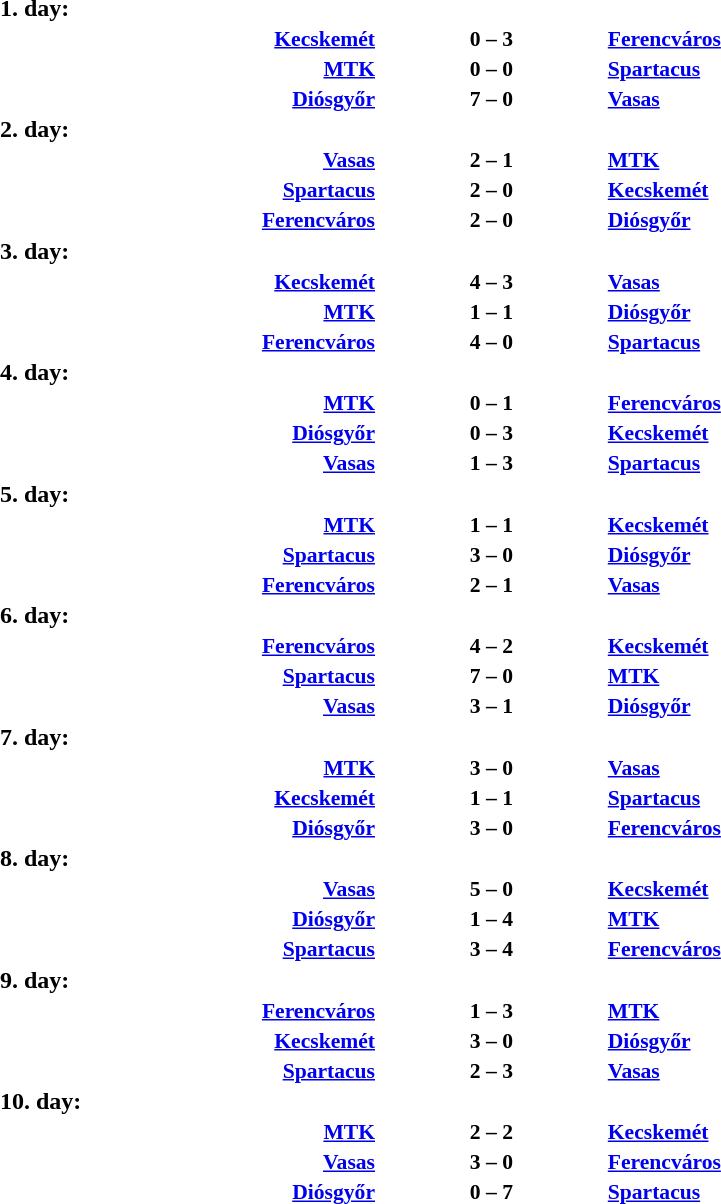<table width=100% cellspacing=1>
<tr>
<th width=20%></th>
<th width=12%></th>
<th></th>
</tr>
<tr>
<td><strong>1. day:</strong></td>
</tr>
<tr style=font-size:90%>
<td align=right><strong><a href='#'>Kecskemét</a></strong></td>
<td align=center><strong> 0 – 3 </strong></td>
<td><strong><a href='#'>Ferencváros</a></strong></td>
</tr>
<tr style=font-size:90%>
<td align=right><strong><a href='#'>MTK</a></strong></td>
<td align=center><strong> 0 – 0 </strong></td>
<td><strong><a href='#'>Spartacus</a></strong></td>
</tr>
<tr style=font-size:90%>
<td align=right><strong><a href='#'>Diósgyőr</a></strong></td>
<td align=center><strong> 7 – 0 </strong></td>
<td><strong><a href='#'>Vasas</a></strong></td>
</tr>
<tr>
<td><strong>2. day:</strong></td>
</tr>
<tr style=font-size:90%>
<td align=right><strong><a href='#'>Vasas</a></strong></td>
<td align=center><strong> 2 – 1 </strong></td>
<td><strong><a href='#'>MTK</a></strong></td>
</tr>
<tr style=font-size:90%>
<td align=right><strong><a href='#'>Spartacus</a></strong></td>
<td align=center><strong> 2 – 0 </strong></td>
<td><strong><a href='#'>Kecskemét</a></strong></td>
</tr>
<tr style=font-size:90%>
<td align=right><strong><a href='#'>Ferencváros</a></strong></td>
<td align=center><strong> 2 – 0 </strong></td>
<td><strong><a href='#'>Diósgyőr</a></strong></td>
</tr>
<tr>
<td><strong>3. day:</strong></td>
</tr>
<tr style=font-size:90%>
<td align=right><strong><a href='#'>Kecskemét</a></strong></td>
<td align=center><strong> 4 – 3 </strong></td>
<td><strong><a href='#'>Vasas</a></strong></td>
</tr>
<tr style=font-size:90%>
<td align=right><strong><a href='#'>MTK</a></strong></td>
<td align=center><strong> 1 – 1 </strong></td>
<td><strong><a href='#'>Diósgyőr</a></strong></td>
</tr>
<tr style=font-size:90%>
<td align=right><strong><a href='#'>Ferencváros</a></strong></td>
<td align=center><strong> 4 – 0 </strong></td>
<td><strong><a href='#'>Spartacus</a></strong></td>
</tr>
<tr>
<td><strong>4. day:</strong></td>
</tr>
<tr style=font-size:90%>
<td align=right><strong><a href='#'>MTK</a></strong></td>
<td align=center><strong> 0 – 1 </strong></td>
<td><strong><a href='#'>Ferencváros</a></strong></td>
</tr>
<tr style=font-size:90%>
<td align=right><strong><a href='#'>Diósgyőr</a></strong></td>
<td align=center><strong> 0 – 3 </strong></td>
<td><strong><a href='#'>Kecskemét</a></strong></td>
</tr>
<tr style=font-size:90%>
<td align=right><strong><a href='#'>Vasas</a></strong></td>
<td align=center><strong> 1 – 3 </strong></td>
<td><strong><a href='#'>Spartacus</a></strong></td>
</tr>
<tr>
<td><strong>5. day:</strong></td>
</tr>
<tr style=font-size:90%>
<td align=right><strong><a href='#'>MTK</a></strong></td>
<td align=center><strong> 1 – 1 </strong></td>
<td><strong><a href='#'>Kecskemét</a></strong></td>
</tr>
<tr style=font-size:90%>
<td align=right><strong><a href='#'>Spartacus</a></strong></td>
<td align=center><strong> 3 – 0 </strong></td>
<td><strong><a href='#'>Diósgyőr</a></strong></td>
</tr>
<tr style=font-size:90%>
<td align=right><strong><a href='#'>Ferencváros</a></strong></td>
<td align=center><strong> 2 – 1 </strong></td>
<td><strong><a href='#'>Vasas</a></strong></td>
</tr>
<tr>
<td><strong>6. day:</strong></td>
</tr>
<tr style=font-size:90%>
<td align=right><strong><a href='#'>Ferencváros</a></strong></td>
<td align=center><strong> 4 – 2 </strong></td>
<td><strong><a href='#'>Kecskemét</a></strong></td>
</tr>
<tr style=font-size:90%>
<td align=right><strong><a href='#'>Spartacus</a></strong></td>
<td align=center><strong> 7 – 0 </strong></td>
<td><strong><a href='#'>MTK</a></strong></td>
</tr>
<tr style=font-size:90%>
<td align=right><strong><a href='#'>Vasas</a></strong></td>
<td align=center><strong> 3 – 1 </strong></td>
<td><strong><a href='#'>Diósgyőr</a></strong></td>
</tr>
<tr>
<td><strong>7. day:</strong></td>
</tr>
<tr style=font-size:90%>
<td align=right><strong><a href='#'>MTK</a></strong></td>
<td align=center><strong> 3 – 0 </strong></td>
<td><strong><a href='#'>Vasas</a></strong></td>
</tr>
<tr style=font-size:90%>
<td align=right><strong><a href='#'>Kecskemét</a></strong></td>
<td align=center><strong> 1 – 1 </strong></td>
<td><strong><a href='#'>Spartacus</a></strong></td>
</tr>
<tr style=font-size:90%>
<td align=right><strong><a href='#'>Diósgyőr</a></strong></td>
<td align=center><strong> 3 – 0 </strong></td>
<td><strong><a href='#'>Ferencváros</a></strong></td>
</tr>
<tr>
<td><strong>8. day:</strong></td>
</tr>
<tr style=font-size:90%>
<td align=right><strong><a href='#'>Vasas</a></strong></td>
<td align=center><strong> 5 – 0 </strong></td>
<td><strong><a href='#'>Kecskemét</a></strong></td>
</tr>
<tr style=font-size:90%>
<td align=right><strong><a href='#'>Diósgyőr</a></strong></td>
<td align=center><strong> 1 – 4 </strong></td>
<td><strong><a href='#'>MTK</a></strong></td>
</tr>
<tr style=font-size:90%>
<td align=right><strong><a href='#'>Spartacus</a></strong></td>
<td align=center><strong> 3 – 4 </strong></td>
<td><strong><a href='#'>Ferencváros</a></strong></td>
</tr>
<tr>
<td><strong>9. day:</strong></td>
</tr>
<tr style=font-size:90%>
<td align=right><strong><a href='#'>Ferencváros</a></strong></td>
<td align=center><strong> 1 – 3 </strong></td>
<td><strong><a href='#'>MTK</a></strong></td>
</tr>
<tr style=font-size:90%>
<td align=right><strong><a href='#'>Kecskemét</a></strong></td>
<td align=center><strong> 3 – 0 </strong></td>
<td><strong><a href='#'>Diósgyőr</a></strong></td>
</tr>
<tr style=font-size:90%>
<td align=right><strong><a href='#'>Spartacus</a></strong></td>
<td align=center><strong> 2 – 3 </strong></td>
<td><strong><a href='#'>Vasas</a></strong></td>
</tr>
<tr>
<td><strong>10. day:</strong></td>
</tr>
<tr style=font-size:90%>
<td align=right><strong><a href='#'>MTK</a></strong></td>
<td align=center><strong> 2 – 2 </strong></td>
<td><strong><a href='#'>Kecskemét</a></strong></td>
</tr>
<tr style=font-size:90%>
<td align=right><strong><a href='#'>Vasas</a></strong></td>
<td align=center><strong> 3 – 0 </strong></td>
<td><strong><a href='#'>Ferencváros</a></strong></td>
</tr>
<tr style=font-size:90%>
<td align=right><strong><a href='#'>Diósgyőr</a></strong></td>
<td align=center><strong> 0 – 7 </strong></td>
<td><strong><a href='#'>Spartacus</a></strong></td>
</tr>
</table>
